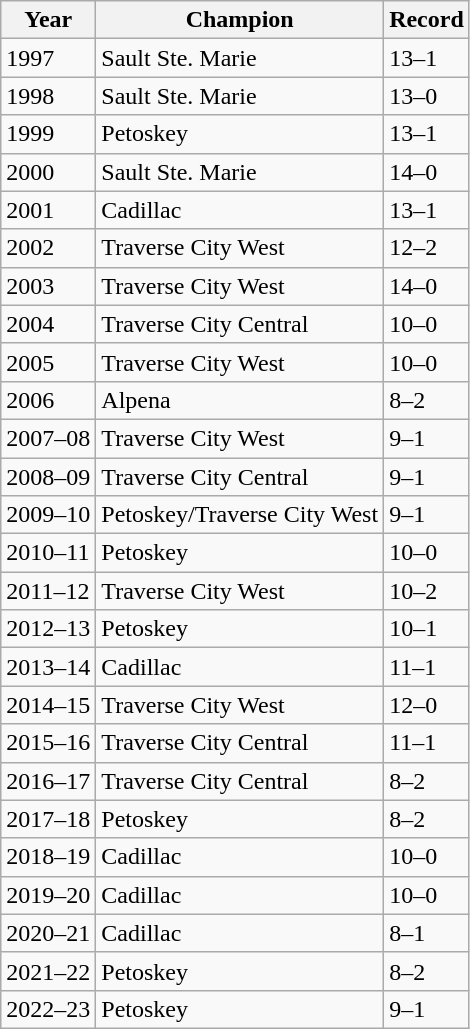<table class=wikitable>
<tr>
<th>Year</th>
<th>Champion</th>
<th>Record</th>
</tr>
<tr>
<td>1997</td>
<td>Sault Ste. Marie</td>
<td>13–1</td>
</tr>
<tr>
<td>1998</td>
<td>Sault Ste. Marie</td>
<td>13–0</td>
</tr>
<tr>
<td>1999</td>
<td>Petoskey</td>
<td>13–1</td>
</tr>
<tr>
<td>2000</td>
<td>Sault Ste. Marie</td>
<td>14–0</td>
</tr>
<tr>
<td>2001</td>
<td>Cadillac</td>
<td>13–1</td>
</tr>
<tr>
<td>2002</td>
<td>Traverse City West</td>
<td>12–2</td>
</tr>
<tr>
<td>2003</td>
<td>Traverse City West</td>
<td>14–0</td>
</tr>
<tr>
<td>2004</td>
<td>Traverse City Central</td>
<td>10–0</td>
</tr>
<tr>
<td>2005</td>
<td>Traverse City West</td>
<td>10–0</td>
</tr>
<tr>
<td>2006</td>
<td>Alpena</td>
<td>8–2</td>
</tr>
<tr>
<td>2007–08</td>
<td>Traverse City West</td>
<td>9–1</td>
</tr>
<tr>
<td>2008–09</td>
<td>Traverse City Central</td>
<td>9–1</td>
</tr>
<tr>
<td>2009–10</td>
<td>Petoskey/Traverse City West</td>
<td>9–1</td>
</tr>
<tr>
<td>2010–11</td>
<td>Petoskey</td>
<td>10–0</td>
</tr>
<tr>
<td>2011–12</td>
<td>Traverse City West</td>
<td>10–2</td>
</tr>
<tr>
<td>2012–13</td>
<td>Petoskey</td>
<td>10–1</td>
</tr>
<tr>
<td>2013–14</td>
<td>Cadillac</td>
<td>11–1</td>
</tr>
<tr>
<td>2014–15</td>
<td>Traverse City West</td>
<td>12–0</td>
</tr>
<tr>
<td>2015–16</td>
<td>Traverse City Central</td>
<td>11–1</td>
</tr>
<tr>
<td>2016–17</td>
<td>Traverse City Central</td>
<td>8–2</td>
</tr>
<tr>
<td>2017–18</td>
<td>Petoskey</td>
<td>8–2</td>
</tr>
<tr>
<td>2018–19</td>
<td>Cadillac</td>
<td>10–0</td>
</tr>
<tr>
<td>2019–20</td>
<td>Cadillac</td>
<td>10–0</td>
</tr>
<tr>
<td>2020–21</td>
<td>Cadillac</td>
<td>8–1</td>
</tr>
<tr>
<td>2021–22</td>
<td>Petoskey</td>
<td>8–2</td>
</tr>
<tr>
<td>2022–23</td>
<td>Petoskey</td>
<td>9–1</td>
</tr>
</table>
